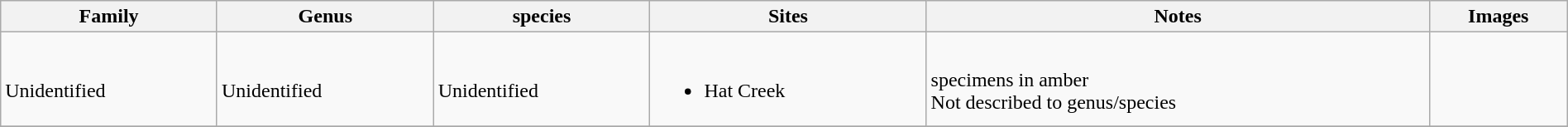<table class="wikitable sortable"  style="margin:auto; width:100%;">
<tr>
<th>Family</th>
<th>Genus</th>
<th>species</th>
<th>Sites</th>
<th>Notes</th>
<th>Images</th>
</tr>
<tr>
<td><br>Unidentified</td>
<td><br>Unidentified</td>
<td><br>Unidentified</td>
<td><br><ul><li>Hat Creek</li></ul></td>
<td><br>specimens in amber<br>Not described to genus/species</td>
<td></td>
</tr>
<tr>
</tr>
</table>
